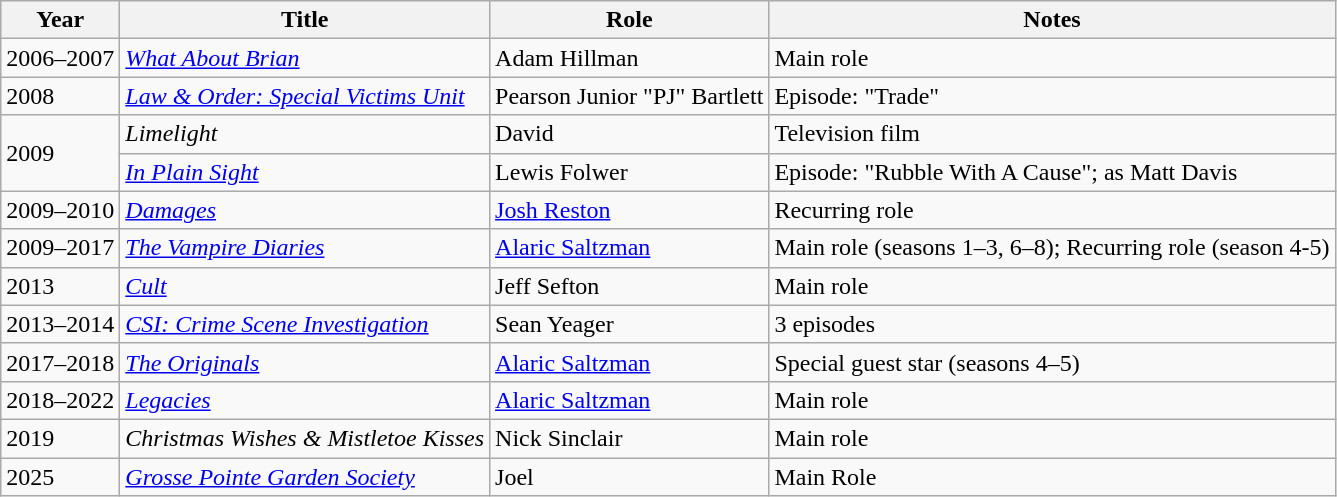<table class="wikitable sortable">
<tr>
<th>Year</th>
<th>Title</th>
<th>Role</th>
<th class="unsortable">Notes</th>
</tr>
<tr>
<td>2006–2007</td>
<td><em><a href='#'>What About Brian</a></em></td>
<td>Adam Hillman</td>
<td>Main role</td>
</tr>
<tr>
<td>2008</td>
<td><em><a href='#'>Law & Order: Special Victims Unit</a></em></td>
<td>Pearson Junior "PJ" Bartlett</td>
<td>Episode: "Trade"</td>
</tr>
<tr>
<td rowspan="2">2009</td>
<td><em>Limelight</em></td>
<td>David</td>
<td>Television film</td>
</tr>
<tr>
<td><em><a href='#'>In Plain Sight</a></em></td>
<td>Lewis Folwer</td>
<td>Episode: "Rubble With A Cause"; as Matt Davis</td>
</tr>
<tr>
<td>2009–2010</td>
<td><em><a href='#'>Damages</a></em></td>
<td><a href='#'>Josh Reston</a></td>
<td>Recurring role</td>
</tr>
<tr>
<td>2009–2017</td>
<td><em><a href='#'>The Vampire Diaries</a></em></td>
<td><a href='#'>Alaric Saltzman</a></td>
<td>Main role (seasons 1–3, 6–8); Recurring role (season 4-5)</td>
</tr>
<tr>
<td>2013</td>
<td><em><a href='#'>Cult</a></em></td>
<td>Jeff Sefton</td>
<td>Main role</td>
</tr>
<tr>
<td>2013–2014</td>
<td><em><a href='#'>CSI: Crime Scene Investigation</a></em></td>
<td>Sean Yeager</td>
<td>3 episodes</td>
</tr>
<tr>
<td>2017–2018</td>
<td><em><a href='#'>The Originals</a></em></td>
<td><a href='#'>Alaric Saltzman</a></td>
<td>Special guest star (seasons 4–5)</td>
</tr>
<tr>
<td>2018–2022</td>
<td><em><a href='#'>Legacies</a></em></td>
<td><a href='#'>Alaric Saltzman</a></td>
<td>Main role</td>
</tr>
<tr>
<td>2019</td>
<td><em>Christmas Wishes & Mistletoe Kisses</em></td>
<td>Nick Sinclair</td>
<td>Main role</td>
</tr>
<tr>
<td>2025</td>
<td><em><a href='#'>Grosse Pointe Garden Society</a></em></td>
<td>Joel</td>
<td>Main Role</td>
</tr>
</table>
